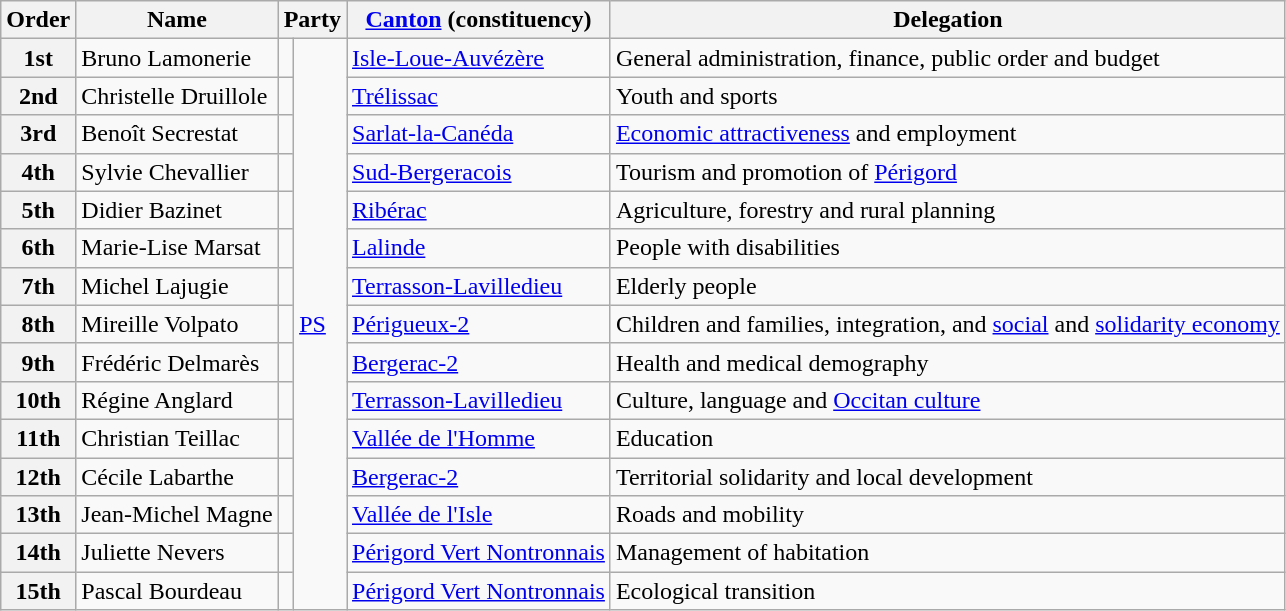<table class="wikitable">
<tr>
<th>Order</th>
<th>Name</th>
<th colspan="2">Party</th>
<th><a href='#'>Canton</a> (constituency)</th>
<th>Delegation</th>
</tr>
<tr>
<th>1st</th>
<td>Bruno Lamonerie</td>
<td></td>
<td rowspan="15"><a href='#'>PS</a></td>
<td><a href='#'>Isle-Loue-Auvézère</a></td>
<td>General administration, finance, public order and budget</td>
</tr>
<tr>
<th>2nd</th>
<td>Christelle Druillole</td>
<td></td>
<td><a href='#'>Trélissac</a></td>
<td>Youth and sports</td>
</tr>
<tr>
<th>3rd</th>
<td>Benoît Secrestat</td>
<td></td>
<td><a href='#'>Sarlat-la-Canéda</a></td>
<td><a href='#'>Economic attractiveness</a> and employment</td>
</tr>
<tr>
<th>4th</th>
<td>Sylvie Chevallier</td>
<td></td>
<td><a href='#'>Sud-Bergeracois</a></td>
<td>Tourism and promotion of <a href='#'>Périgord</a></td>
</tr>
<tr>
<th>5th</th>
<td>Didier Bazinet</td>
<td></td>
<td><a href='#'>Ribérac</a></td>
<td>Agriculture, forestry and rural planning</td>
</tr>
<tr>
<th>6th</th>
<td>Marie-Lise Marsat</td>
<td></td>
<td><a href='#'>Lalinde</a></td>
<td>People with disabilities</td>
</tr>
<tr>
<th>7th</th>
<td>Michel Lajugie</td>
<td></td>
<td><a href='#'>Terrasson-Lavilledieu</a></td>
<td>Elderly people</td>
</tr>
<tr>
<th>8th</th>
<td>Mireille Volpato</td>
<td></td>
<td><a href='#'>Périgueux-2</a></td>
<td>Children and families, integration, and <a href='#'>social</a> and <a href='#'>solidarity economy</a></td>
</tr>
<tr>
<th>9th</th>
<td>Frédéric Delmarès</td>
<td></td>
<td><a href='#'>Bergerac-2</a></td>
<td>Health and medical demography</td>
</tr>
<tr>
<th>10th</th>
<td>Régine Anglard</td>
<td></td>
<td><a href='#'>Terrasson-Lavilledieu</a></td>
<td>Culture, language and <a href='#'>Occitan culture</a></td>
</tr>
<tr>
<th>11th</th>
<td>Christian Teillac</td>
<td></td>
<td><a href='#'>Vallée de l'Homme</a></td>
<td>Education</td>
</tr>
<tr>
<th>12th</th>
<td>Cécile Labarthe</td>
<td></td>
<td><a href='#'>Bergerac-2</a></td>
<td>Territorial solidarity and local development</td>
</tr>
<tr>
<th>13th</th>
<td>Jean-Michel Magne</td>
<td></td>
<td><a href='#'>Vallée de l'Isle</a></td>
<td>Roads and mobility</td>
</tr>
<tr>
<th>14th</th>
<td>Juliette Nevers</td>
<td></td>
<td><a href='#'>Périgord Vert Nontronnais</a></td>
<td>Management of habitation</td>
</tr>
<tr>
<th>15th</th>
<td>Pascal Bourdeau</td>
<td></td>
<td><a href='#'>Périgord Vert Nontronnais</a></td>
<td>Ecological transition</td>
</tr>
</table>
